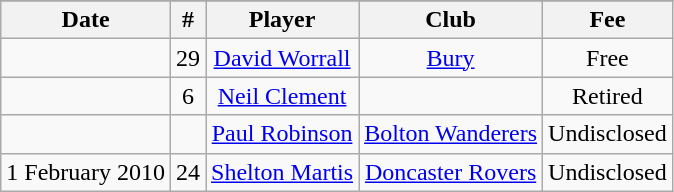<table class="wikitable" style="text-align: center">
<tr>
</tr>
<tr>
<th>Date</th>
<th>#</th>
<th>Player</th>
<th>Club</th>
<th>Fee</th>
</tr>
<tr>
<td></td>
<td>29</td>
<td> <a href='#'>David Worrall</a></td>
<td> <a href='#'>Bury</a></td>
<td>Free</td>
</tr>
<tr>
<td></td>
<td>6</td>
<td> <a href='#'>Neil Clement</a></td>
<td></td>
<td>Retired</td>
</tr>
<tr>
<td></td>
<td></td>
<td> <a href='#'>Paul Robinson</a></td>
<td> <a href='#'>Bolton Wanderers</a></td>
<td>Undisclosed</td>
</tr>
<tr>
<td>1 February 2010</td>
<td>24</td>
<td> <a href='#'>Shelton Martis</a></td>
<td> <a href='#'>Doncaster Rovers</a></td>
<td>Undisclosed</td>
</tr>
</table>
